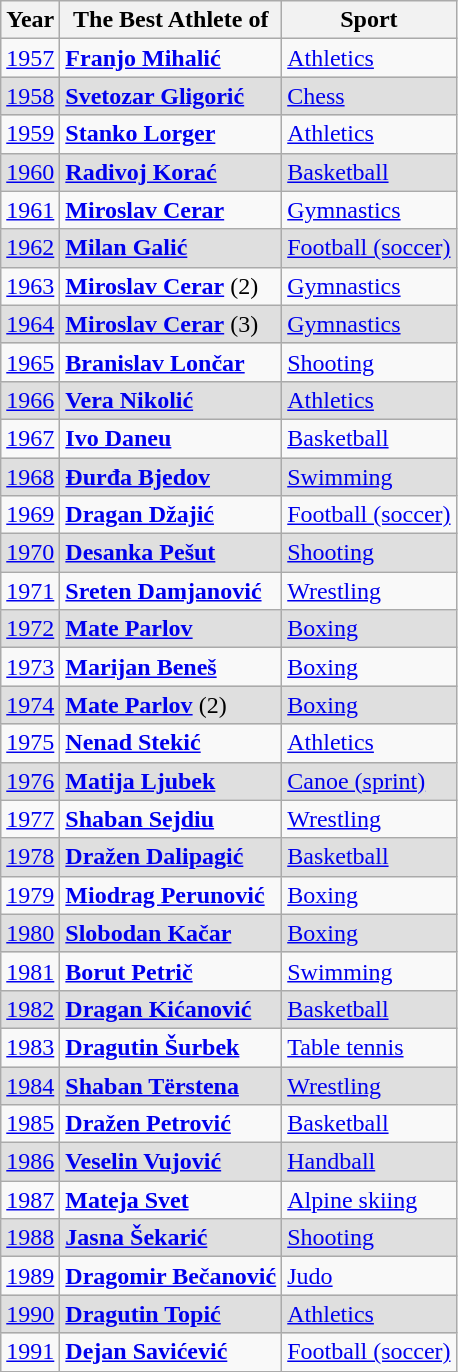<table class=wikitable>
<tr>
<th><strong>Year</strong></th>
<th><strong>The Best Athlete of </strong></th>
<th><strong>Sport</strong></th>
</tr>
<tr>
<td><a href='#'>1957</a></td>
<td><strong><a href='#'>Franjo Mihalić</a></strong></td>
<td> <a href='#'>Athletics</a></td>
</tr>
<tr bgcolor=#DFDFDF>
<td><a href='#'>1958</a></td>
<td><strong><a href='#'>Svetozar Gligorić</a></strong></td>
<td> <a href='#'>Chess</a></td>
</tr>
<tr>
<td><a href='#'>1959</a></td>
<td><strong><a href='#'>Stanko Lorger</a></strong></td>
<td> <a href='#'>Athletics</a></td>
</tr>
<tr bgcolor=#DFDFDF>
<td><a href='#'>1960</a></td>
<td><strong><a href='#'>Radivoj Korać</a></strong></td>
<td> <a href='#'>Basketball</a></td>
</tr>
<tr>
<td><a href='#'>1961</a></td>
<td><strong><a href='#'>Miroslav Cerar</a></strong></td>
<td> <a href='#'>Gymnastics</a></td>
</tr>
<tr bgcolor=#DFDFDF>
<td><a href='#'>1962</a></td>
<td><strong><a href='#'>Milan Galić</a></strong></td>
<td> <a href='#'>Football (soccer)</a></td>
</tr>
<tr>
<td><a href='#'>1963</a></td>
<td><strong><a href='#'>Miroslav Cerar</a></strong> (2)</td>
<td> <a href='#'>Gymnastics</a></td>
</tr>
<tr bgcolor=#DFDFDF>
<td><a href='#'>1964</a></td>
<td><strong><a href='#'>Miroslav Cerar</a></strong> (3)</td>
<td> <a href='#'>Gymnastics</a></td>
</tr>
<tr>
<td><a href='#'>1965</a></td>
<td><strong><a href='#'>Branislav Lončar</a></strong></td>
<td> <a href='#'>Shooting</a></td>
</tr>
<tr bgcolor=#DFDFDF>
<td><a href='#'>1966</a></td>
<td><strong><a href='#'>Vera Nikolić</a></strong></td>
<td> <a href='#'>Athletics</a></td>
</tr>
<tr>
<td><a href='#'>1967</a></td>
<td><strong><a href='#'>Ivo Daneu</a></strong></td>
<td> <a href='#'>Basketball</a></td>
</tr>
<tr bgcolor=#DFDFDF>
<td><a href='#'>1968</a></td>
<td><strong><a href='#'>Đurđa Bjedov</a></strong></td>
<td> <a href='#'>Swimming</a></td>
</tr>
<tr>
<td><a href='#'>1969</a></td>
<td><strong><a href='#'>Dragan Džajić</a></strong></td>
<td> <a href='#'>Football (soccer)</a></td>
</tr>
<tr bgcolor=#DFDFDF>
<td><a href='#'>1970</a></td>
<td><strong><a href='#'>Desanka Pešut</a></strong></td>
<td> <a href='#'>Shooting</a></td>
</tr>
<tr>
<td><a href='#'>1971</a></td>
<td><strong><a href='#'>Sreten Damjanović</a></strong></td>
<td> <a href='#'>Wrestling</a></td>
</tr>
<tr bgcolor=#DFDFDF>
<td><a href='#'>1972</a></td>
<td><strong><a href='#'>Mate Parlov</a></strong></td>
<td> <a href='#'>Boxing</a></td>
</tr>
<tr>
<td><a href='#'>1973</a></td>
<td><strong><a href='#'>Marijan Beneš</a></strong></td>
<td> <a href='#'>Boxing</a></td>
</tr>
<tr bgcolor=#DFDFDF>
<td><a href='#'>1974</a></td>
<td><strong><a href='#'>Mate Parlov</a></strong> (2)</td>
<td> <a href='#'>Boxing</a></td>
</tr>
<tr>
<td><a href='#'>1975</a></td>
<td><strong><a href='#'>Nenad Stekić</a></strong></td>
<td> <a href='#'>Athletics</a></td>
</tr>
<tr bgcolor=#DFDFDF>
<td><a href='#'>1976</a></td>
<td><strong><a href='#'>Matija Ljubek</a></strong></td>
<td> <a href='#'>Canoe (sprint)</a></td>
</tr>
<tr>
<td><a href='#'>1977</a></td>
<td><strong><a href='#'>Shaban Sejdiu</a></strong></td>
<td> <a href='#'>Wrestling</a></td>
</tr>
<tr bgcolor=#DFDFDF>
<td><a href='#'>1978</a></td>
<td><strong><a href='#'>Dražen Dalipagić</a></strong></td>
<td> <a href='#'>Basketball</a></td>
</tr>
<tr>
<td><a href='#'>1979</a></td>
<td><strong><a href='#'>Miodrag Perunović</a></strong></td>
<td> <a href='#'>Boxing</a></td>
</tr>
<tr bgcolor=#DFDFDF>
<td><a href='#'>1980</a></td>
<td><strong><a href='#'>Slobodan Kačar</a></strong></td>
<td> <a href='#'>Boxing</a></td>
</tr>
<tr>
<td><a href='#'>1981</a></td>
<td><strong><a href='#'>Borut Petrič</a></strong></td>
<td> <a href='#'>Swimming</a></td>
</tr>
<tr bgcolor=#DFDFDF>
<td><a href='#'>1982</a></td>
<td><strong><a href='#'>Dragan Kićanović</a></strong></td>
<td> <a href='#'>Basketball</a></td>
</tr>
<tr>
<td><a href='#'>1983</a></td>
<td><strong><a href='#'>Dragutin Šurbek</a></strong></td>
<td> <a href='#'>Table tennis</a></td>
</tr>
<tr bgcolor=#DFDFDF>
<td><a href='#'>1984</a></td>
<td><strong><a href='#'>Shaban Tërstena</a></strong></td>
<td> <a href='#'>Wrestling</a></td>
</tr>
<tr>
<td><a href='#'>1985</a></td>
<td><strong><a href='#'>Dražen Petrović</a></strong></td>
<td> <a href='#'>Basketball</a></td>
</tr>
<tr bgcolor=#DFDFDF>
<td><a href='#'>1986</a></td>
<td><strong><a href='#'>Veselin Vujović</a></strong></td>
<td> <a href='#'>Handball</a></td>
</tr>
<tr>
<td><a href='#'>1987</a></td>
<td><strong><a href='#'>Mateja Svet</a></strong></td>
<td> <a href='#'>Alpine skiing</a></td>
</tr>
<tr bgcolor=#DFDFDF>
<td><a href='#'>1988</a></td>
<td><strong><a href='#'>Jasna Šekarić</a></strong></td>
<td> <a href='#'>Shooting</a></td>
</tr>
<tr>
<td><a href='#'>1989</a></td>
<td><strong><a href='#'>Dragomir Bečanović</a></strong></td>
<td> <a href='#'>Judo</a></td>
</tr>
<tr bgcolor=#DFDFDF>
<td><a href='#'>1990</a></td>
<td><strong><a href='#'>Dragutin Topić</a></strong></td>
<td> <a href='#'>Athletics</a></td>
</tr>
<tr>
<td><a href='#'>1991</a></td>
<td><strong><a href='#'>Dejan Savićević</a></strong></td>
<td> <a href='#'>Football (soccer)</a></td>
</tr>
</table>
